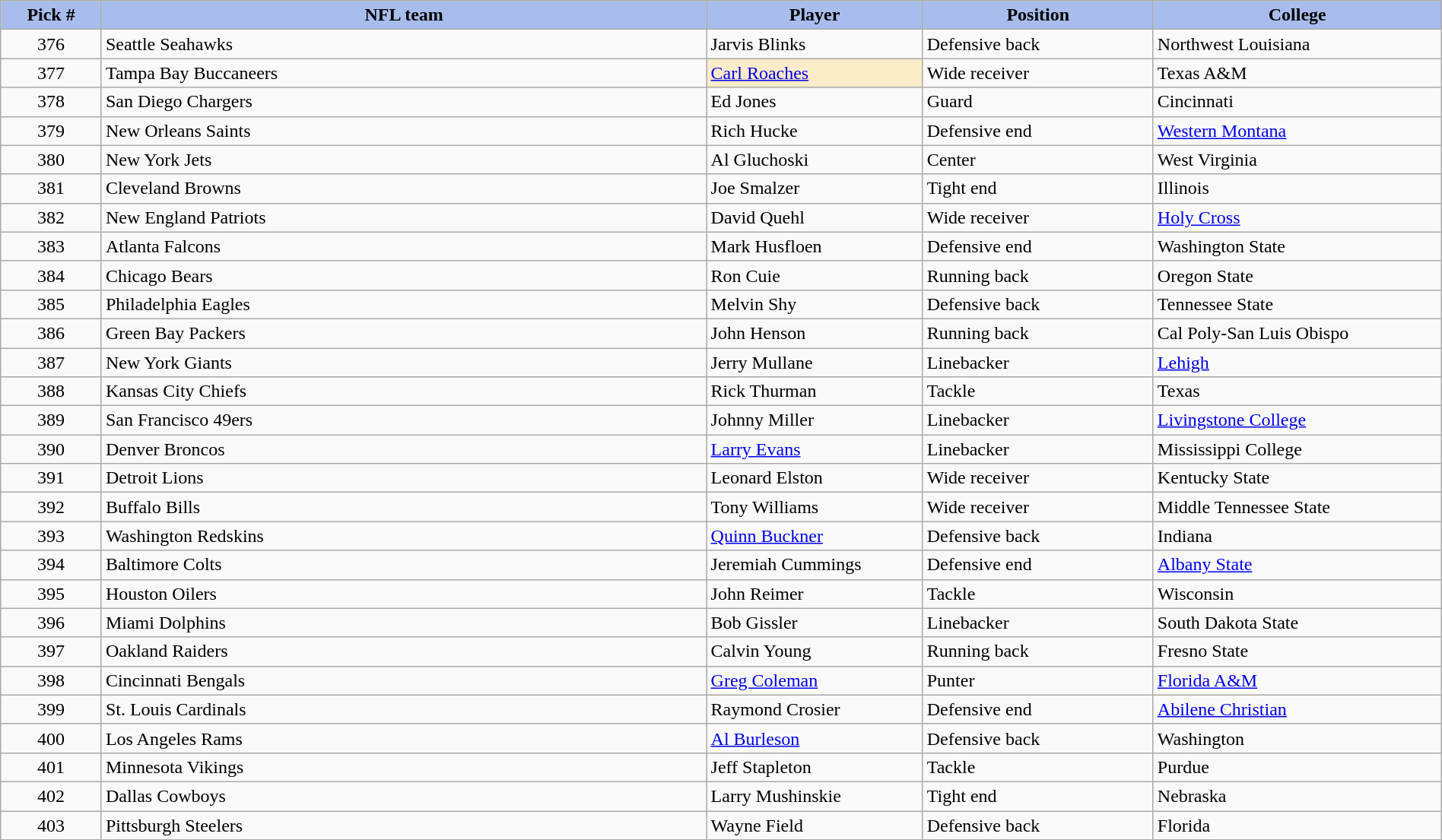<table class="wikitable sortable sortable" style="width: 100%">
<tr>
<th style="background:#a8bdec; width:7%;">Pick #</th>
<th style="width:42%; background:#a8bdec;">NFL team</th>
<th style="width:15%; background:#a8bdec;">Player</th>
<th style="width:16%; background:#a8bdec;">Position</th>
<th style="width:20%; background:#a8bdec;">College</th>
</tr>
<tr>
<td align=center>376</td>
<td>Seattle Seahawks</td>
<td>Jarvis Blinks</td>
<td>Defensive back</td>
<td>Northwest Louisiana</td>
</tr>
<tr>
<td align=center>377</td>
<td>Tampa Bay Buccaneers</td>
<td style="background:#faecc8;"><a href='#'>Carl Roaches</a></td>
<td>Wide receiver</td>
<td>Texas A&M</td>
</tr>
<tr>
<td align=center>378</td>
<td>San Diego Chargers</td>
<td>Ed Jones</td>
<td>Guard</td>
<td>Cincinnati</td>
</tr>
<tr>
<td align=center>379</td>
<td>New Orleans Saints</td>
<td>Rich Hucke</td>
<td>Defensive end</td>
<td><a href='#'>Western Montana</a></td>
</tr>
<tr>
<td align=center>380</td>
<td>New York Jets</td>
<td>Al Gluchoski</td>
<td>Center</td>
<td>West Virginia</td>
</tr>
<tr>
<td align=center>381</td>
<td>Cleveland Browns</td>
<td>Joe Smalzer</td>
<td>Tight end</td>
<td>Illinois</td>
</tr>
<tr>
<td align=center>382</td>
<td>New England Patriots</td>
<td>David Quehl</td>
<td>Wide receiver</td>
<td><a href='#'>Holy Cross</a></td>
</tr>
<tr>
<td align=center>383</td>
<td>Atlanta Falcons</td>
<td>Mark Husfloen</td>
<td>Defensive end</td>
<td>Washington State</td>
</tr>
<tr>
<td align=center>384</td>
<td>Chicago Bears</td>
<td>Ron Cuie</td>
<td>Running back</td>
<td>Oregon State</td>
</tr>
<tr>
<td align=center>385</td>
<td>Philadelphia Eagles</td>
<td>Melvin Shy</td>
<td>Defensive back</td>
<td>Tennessee State</td>
</tr>
<tr>
<td align=center>386</td>
<td>Green Bay Packers</td>
<td>John Henson</td>
<td>Running back</td>
<td>Cal Poly-San Luis Obispo</td>
</tr>
<tr>
<td align=center>387</td>
<td>New York Giants</td>
<td>Jerry Mullane</td>
<td>Linebacker</td>
<td><a href='#'>Lehigh</a></td>
</tr>
<tr>
<td align=center>388</td>
<td>Kansas City Chiefs</td>
<td>Rick Thurman</td>
<td>Tackle</td>
<td>Texas</td>
</tr>
<tr>
<td align=center>389</td>
<td>San Francisco 49ers</td>
<td>Johnny Miller</td>
<td>Linebacker</td>
<td><a href='#'>Livingstone College</a></td>
</tr>
<tr>
<td align=center>390</td>
<td>Denver Broncos</td>
<td><a href='#'>Larry Evans</a></td>
<td>Linebacker</td>
<td>Mississippi College</td>
</tr>
<tr>
<td align=center>391</td>
<td>Detroit Lions</td>
<td>Leonard Elston</td>
<td>Wide receiver</td>
<td>Kentucky State</td>
</tr>
<tr>
<td align=center>392</td>
<td>Buffalo Bills</td>
<td>Tony Williams</td>
<td>Wide receiver</td>
<td>Middle Tennessee State</td>
</tr>
<tr>
<td align=center>393</td>
<td>Washington Redskins</td>
<td><a href='#'>Quinn Buckner</a></td>
<td>Defensive back</td>
<td>Indiana</td>
</tr>
<tr>
<td align=center>394</td>
<td>Baltimore Colts</td>
<td>Jeremiah Cummings</td>
<td>Defensive end</td>
<td><a href='#'>Albany State</a></td>
</tr>
<tr>
<td align=center>395</td>
<td>Houston Oilers</td>
<td>John Reimer</td>
<td>Tackle</td>
<td>Wisconsin</td>
</tr>
<tr>
<td align=center>396</td>
<td>Miami Dolphins</td>
<td>Bob Gissler</td>
<td>Linebacker</td>
<td>South Dakota State</td>
</tr>
<tr>
<td align=center>397</td>
<td>Oakland Raiders</td>
<td>Calvin Young</td>
<td>Running back</td>
<td>Fresno State</td>
</tr>
<tr>
<td align=center>398</td>
<td>Cincinnati Bengals</td>
<td><a href='#'>Greg Coleman</a></td>
<td>Punter</td>
<td><a href='#'>Florida A&M</a></td>
</tr>
<tr>
<td align=center>399</td>
<td>St. Louis Cardinals</td>
<td>Raymond Crosier</td>
<td>Defensive end</td>
<td><a href='#'>Abilene Christian</a></td>
</tr>
<tr>
<td align=center>400</td>
<td>Los Angeles Rams</td>
<td><a href='#'>Al Burleson</a></td>
<td>Defensive back</td>
<td>Washington</td>
</tr>
<tr>
<td align=center>401</td>
<td>Minnesota Vikings</td>
<td>Jeff Stapleton</td>
<td>Tackle</td>
<td>Purdue</td>
</tr>
<tr>
<td align=center>402</td>
<td>Dallas Cowboys</td>
<td>Larry Mushinskie</td>
<td>Tight end</td>
<td>Nebraska</td>
</tr>
<tr>
<td align=center>403</td>
<td>Pittsburgh Steelers</td>
<td>Wayne Field</td>
<td>Defensive back</td>
<td>Florida</td>
</tr>
</table>
